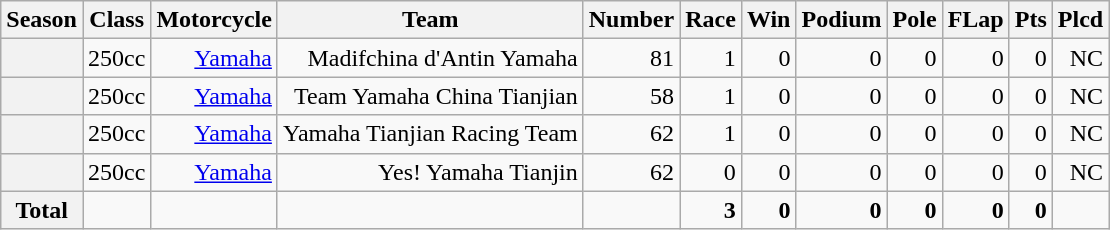<table class="wikitable">
<tr>
<th>Season</th>
<th>Class</th>
<th>Motorcycle</th>
<th>Team</th>
<th>Number</th>
<th>Race</th>
<th>Win</th>
<th>Podium</th>
<th>Pole</th>
<th>FLap</th>
<th>Pts</th>
<th>Plcd</th>
</tr>
<tr align="right">
<th></th>
<td>250cc</td>
<td><a href='#'>Yamaha</a></td>
<td>Madifchina d'Antin Yamaha</td>
<td>81</td>
<td>1</td>
<td>0</td>
<td>0</td>
<td>0</td>
<td>0</td>
<td>0</td>
<td>NC</td>
</tr>
<tr align="right">
<th></th>
<td>250cc</td>
<td><a href='#'>Yamaha</a></td>
<td>Team Yamaha China Tianjian</td>
<td>58</td>
<td>1</td>
<td>0</td>
<td>0</td>
<td>0</td>
<td>0</td>
<td>0</td>
<td>NC</td>
</tr>
<tr align="right">
<th></th>
<td>250cc</td>
<td><a href='#'>Yamaha</a></td>
<td>Yamaha Tianjian Racing Team</td>
<td>62</td>
<td>1</td>
<td>0</td>
<td>0</td>
<td>0</td>
<td>0</td>
<td>0</td>
<td>NC</td>
</tr>
<tr align="right">
<th></th>
<td>250cc</td>
<td><a href='#'>Yamaha</a></td>
<td>Yes! Yamaha Tianjin</td>
<td>62</td>
<td>0</td>
<td>0</td>
<td>0</td>
<td>0</td>
<td>0</td>
<td>0</td>
<td>NC</td>
</tr>
<tr align="right">
<th>Total</th>
<td></td>
<td></td>
<td></td>
<td></td>
<td><strong>3</strong></td>
<td><strong>0</strong></td>
<td><strong>0</strong></td>
<td><strong>0</strong></td>
<td><strong>0</strong></td>
<td><strong>0</strong></td>
<td></td>
</tr>
</table>
